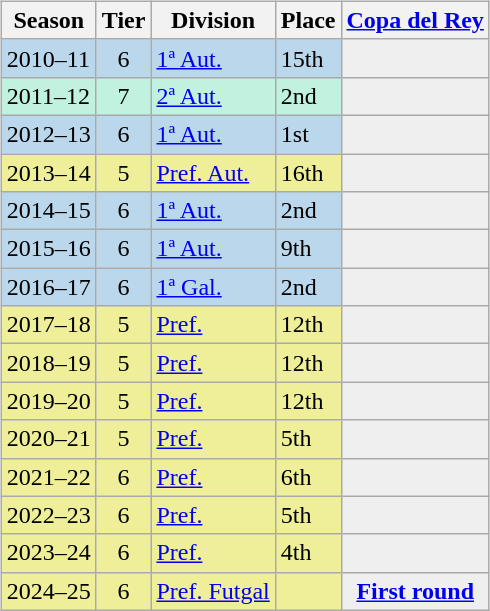<table>
<tr>
<td valign="top" width=0%><br><table class="wikitable">
<tr style="background:#f0f6fa;">
<th>Season</th>
<th>Tier</th>
<th>Division</th>
<th>Place</th>
<th><a href='#'>Copa del Rey</a></th>
</tr>
<tr>
<td style="background:#BBD7EC;">2010–11</td>
<td style="background:#BBD7EC;" align="center">6</td>
<td style="background:#BBD7EC;"><a href='#'>1ª Aut.</a></td>
<td style="background:#BBD7EC;">15th</td>
<th style="background:#efefef;"></th>
</tr>
<tr>
<td style="background:#C0F2DF;">2011–12</td>
<td style="background:#C0F2DF;" align="center">7</td>
<td style="background:#C0F2DF;"><a href='#'>2ª Aut.</a></td>
<td style="background:#C0F2DF;">2nd</td>
<td style="background:#efefef;"></td>
</tr>
<tr>
<td style="background:#BBD7EC;">2012–13</td>
<td style="background:#BBD7EC;" align="center">6</td>
<td style="background:#BBD7EC;"><a href='#'>1ª Aut.</a></td>
<td style="background:#BBD7EC;">1st</td>
<th style="background:#efefef;"></th>
</tr>
<tr>
<td style="background:#EFEF99;">2013–14</td>
<td style="background:#EFEF99;" align=center>5</td>
<td style="background:#EFEF99;"><a href='#'>Pref. Aut.</a></td>
<td style="background:#EFEF99;">16th</td>
<th style="background:#efefef;"></th>
</tr>
<tr>
<td style="background:#BBD7EC;">2014–15</td>
<td style="background:#BBD7EC;" align="center">6</td>
<td style="background:#BBD7EC;"><a href='#'>1ª Aut.</a></td>
<td style="background:#BBD7EC;">2nd</td>
<th style="background:#efefef;"></th>
</tr>
<tr>
<td style="background:#BBD7EC;">2015–16</td>
<td style="background:#BBD7EC;" align="center">6</td>
<td style="background:#BBD7EC;"><a href='#'>1ª Aut.</a></td>
<td style="background:#BBD7EC;">9th</td>
<th style="background:#efefef;"></th>
</tr>
<tr>
<td style="background:#BBD7EC;">2016–17</td>
<td style="background:#BBD7EC;" align="center">6</td>
<td style="background:#BBD7EC;"><a href='#'>1ª Gal.</a></td>
<td style="background:#BBD7EC;">2nd</td>
<th style="background:#efefef;"></th>
</tr>
<tr>
<td style="background:#EFEF99;">2017–18</td>
<td style="background:#EFEF99;" align=center>5</td>
<td style="background:#EFEF99;"><a href='#'>Pref.</a></td>
<td style="background:#EFEF99;">12th</td>
<th style="background:#efefef;"></th>
</tr>
<tr>
<td style="background:#EFEF99;">2018–19</td>
<td style="background:#EFEF99;" align=center>5</td>
<td style="background:#EFEF99;"><a href='#'>Pref.</a></td>
<td style="background:#EFEF99;">12th</td>
<th style="background:#efefef;"></th>
</tr>
<tr>
<td style="background:#EFEF99;">2019–20</td>
<td style="background:#EFEF99;" align=center>5</td>
<td style="background:#EFEF99;"><a href='#'>Pref.</a></td>
<td style="background:#EFEF99;">12th</td>
<th style="background:#efefef;"></th>
</tr>
<tr>
<td style="background:#EFEF99;">2020–21</td>
<td style="background:#EFEF99;" align=center>5</td>
<td style="background:#EFEF99;"><a href='#'>Pref.</a></td>
<td style="background:#EFEF99;">5th</td>
<th style="background:#efefef;"></th>
</tr>
<tr>
<td style="background:#EFEF99;">2021–22</td>
<td style="background:#EFEF99;" align=center>6</td>
<td style="background:#EFEF99;"><a href='#'>Pref.</a></td>
<td style="background:#EFEF99;">6th</td>
<th style="background:#efefef;"></th>
</tr>
<tr>
<td style="background:#EFEF99;">2022–23</td>
<td style="background:#EFEF99;" align=center>6</td>
<td style="background:#EFEF99;"><a href='#'>Pref.</a></td>
<td style="background:#EFEF99;">5th</td>
<th style="background:#efefef;"></th>
</tr>
<tr>
<td style="background:#EFEF99;">2023–24</td>
<td style="background:#EFEF99;" align=center>6</td>
<td style="background:#EFEF99;"><a href='#'>Pref.</a></td>
<td style="background:#EFEF99;">4th</td>
<th style="background:#efefef;"></th>
</tr>
<tr>
<td style="background:#EFEF99;">2024–25</td>
<td style="background:#EFEF99;" align=center>6</td>
<td style="background:#EFEF99;"><a href='#'>Pref. Futgal</a></td>
<td style="background:#EFEF99;"></td>
<th style="background:#efefef;"><a href='#'>First round</a></th>
</tr>
</table>
</td>
</tr>
</table>
